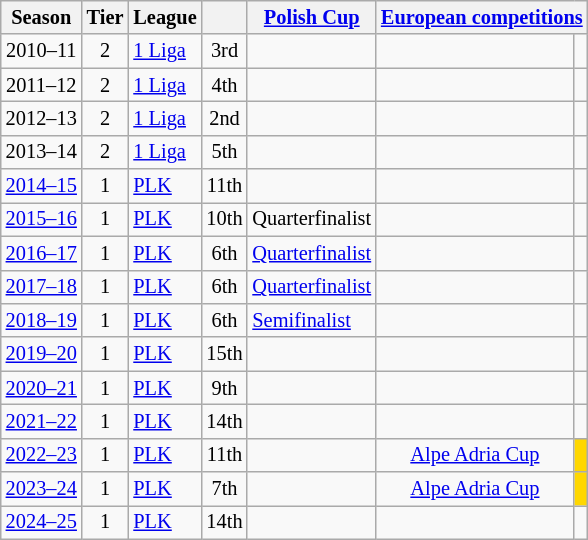<table class="wikitable" style="font-size:85%; text-align:center;">
<tr>
<th>Season</th>
<th>Tier</th>
<th>League</th>
<th></th>
<th><a href='#'>Polish Cup</a></th>
<th colspan=2><a href='#'>European competitions</a></th>
</tr>
<tr>
<td>2010–11</td>
<td>2</td>
<td align=left><a href='#'>1 Liga</a></td>
<td>3rd</td>
<td></td>
<td></td>
<td></td>
</tr>
<tr>
<td>2011–12</td>
<td>2</td>
<td align=left><a href='#'>1 Liga</a></td>
<td>4th</td>
<td></td>
<td></td>
<td></td>
</tr>
<tr>
<td>2012–13</td>
<td>2</td>
<td align=left><a href='#'>1 Liga</a></td>
<td>2nd</td>
<td></td>
<td></td>
<td></td>
</tr>
<tr>
<td>2013–14</td>
<td>2</td>
<td align=left><a href='#'>1 Liga</a></td>
<td>5th</td>
<td></td>
<td></td>
<td></td>
</tr>
<tr>
<td><a href='#'>2014–15</a></td>
<td>1</td>
<td align=left><a href='#'>PLK</a></td>
<td>11th</td>
<td></td>
<td></td>
<td></td>
</tr>
<tr>
<td><a href='#'>2015–16</a></td>
<td>1</td>
<td align=left><a href='#'>PLK</a></td>
<td>10th</td>
<td align=left>Quarterfinalist</td>
<td></td>
<td></td>
</tr>
<tr>
<td><a href='#'>2016–17</a></td>
<td>1</td>
<td align=left><a href='#'>PLK</a></td>
<td>6th</td>
<td align=left><a href='#'>Quarterfinalist</a></td>
<td></td>
<td></td>
</tr>
<tr>
<td><a href='#'>2017–18</a></td>
<td>1</td>
<td align=left><a href='#'>PLK</a></td>
<td>6th</td>
<td align=left><a href='#'>Quarterfinalist</a></td>
<td></td>
<td></td>
</tr>
<tr>
<td><a href='#'>2018–19</a></td>
<td>1</td>
<td align=left><a href='#'>PLK</a></td>
<td>6th</td>
<td align=left><a href='#'>Semifinalist</a></td>
<td></td>
<td></td>
</tr>
<tr>
<td><a href='#'>2019–20</a></td>
<td>1</td>
<td align=left><a href='#'>PLK</a></td>
<td>15th</td>
<td></td>
<td></td>
<td></td>
</tr>
<tr>
<td><a href='#'>2020–21</a></td>
<td>1</td>
<td align=left><a href='#'>PLK</a></td>
<td>9th</td>
<td></td>
<td></td>
<td></td>
</tr>
<tr>
<td><a href='#'>2021–22</a></td>
<td>1</td>
<td align=left><a href='#'>PLK</a></td>
<td>14th</td>
<td></td>
<td></td>
<td></td>
</tr>
<tr>
<td><a href='#'>2022–23</a></td>
<td>1</td>
<td align=left><a href='#'>PLK</a></td>
<td>11th</td>
<td></td>
<td><small><strong></strong></small> <a href='#'>Alpe Adria Cup</a></td>
<td style="background:gold;" align=center></td>
</tr>
<tr>
<td><a href='#'>2023–24</a></td>
<td>1</td>
<td align=left><a href='#'>PLK</a></td>
<td>7th</td>
<td></td>
<td><small><strong></strong></small> <a href='#'>Alpe Adria Cup</a></td>
<td style="background:gold;" align=center></td>
</tr>
<tr>
<td><a href='#'>2024–25</a></td>
<td>1</td>
<td align=left><a href='#'>PLK</a></td>
<td>14th</td>
<td></td>
<td></td>
<td></td>
</tr>
</table>
